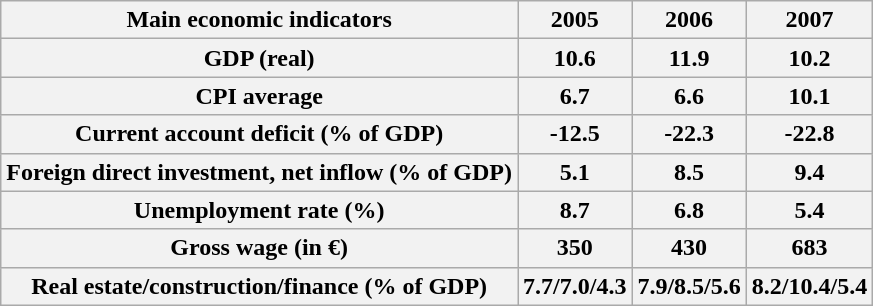<table class="wikitable collapsible collapsed"  style="text-align:center; width:100%%;">
<tr>
<th>Main economic indicators</th>
<th>2005</th>
<th>2006</th>
<th>2007</th>
</tr>
<tr>
<th>GDP (real)</th>
<th>10.6</th>
<th>11.9</th>
<th>10.2</th>
</tr>
<tr>
<th>CPI average</th>
<th>6.7</th>
<th>6.6</th>
<th>10.1</th>
</tr>
<tr>
<th>Current account deficit (% of GDP)</th>
<th>-12.5</th>
<th>-22.3</th>
<th>-22.8</th>
</tr>
<tr>
<th>Foreign direct investment, net inflow (% of GDP)</th>
<th>5.1</th>
<th>8.5</th>
<th>9.4</th>
</tr>
<tr>
<th>Unemployment rate (%)</th>
<th>8.7</th>
<th>6.8</th>
<th>5.4</th>
</tr>
<tr>
<th>Gross wage (in €)</th>
<th>350</th>
<th>430</th>
<th>683</th>
</tr>
<tr>
<th>Real estate/construction/finance (% of GDP)</th>
<th>7.7/7.0/4.3</th>
<th>7.9/8.5/5.6</th>
<th>8.2/10.4/5.4</th>
</tr>
</table>
